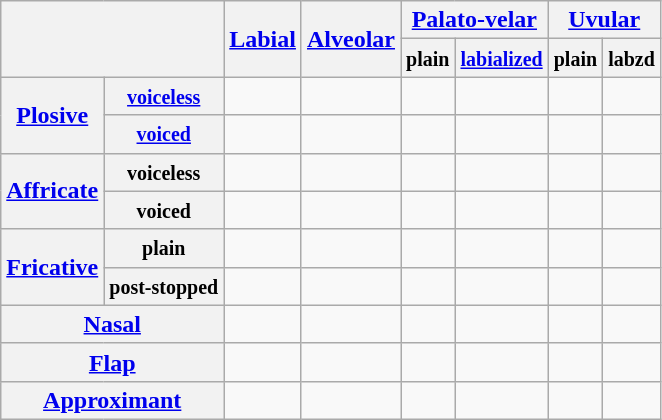<table class="wikitable" style="text-align:center;">
<tr>
<th colspan="2" rowspan="2"></th>
<th rowspan="2"><a href='#'>Labial</a></th>
<th rowspan="2"><a href='#'>Alveolar</a></th>
<th colspan="2"><a href='#'>Palato-</a><a href='#'>velar</a></th>
<th colspan="2"><a href='#'>Uvular</a></th>
</tr>
<tr>
<th><small>plain</small></th>
<th><small><a href='#'>labialized</a></small></th>
<th><small>plain</small></th>
<th><small>labzd</small></th>
</tr>
<tr>
<th rowspan="2"><a href='#'>Plosive</a></th>
<th><small><a href='#'>voiceless</a></small></th>
<td></td>
<td></td>
<td></td>
<td></td>
<td></td>
<td></td>
</tr>
<tr>
<th><small><a href='#'>voiced</a></small></th>
<td></td>
<td></td>
<td></td>
<td></td>
<td></td>
<td></td>
</tr>
<tr>
<th rowspan="2"><a href='#'>Affricate</a></th>
<th><small>voiceless</small></th>
<td></td>
<td></td>
<td></td>
<td></td>
<td></td>
<td></td>
</tr>
<tr>
<th><small>voiced</small></th>
<td></td>
<td></td>
<td></td>
<td></td>
<td></td>
<td></td>
</tr>
<tr>
<th rowspan="2"><a href='#'>Fricative</a></th>
<th><small>plain</small></th>
<td></td>
<td></td>
<td></td>
<td></td>
<td></td>
<td></td>
</tr>
<tr>
<th><small>post-stopped</small></th>
<td></td>
<td></td>
<td></td>
<td></td>
<td></td>
<td></td>
</tr>
<tr>
<th colspan="2"><a href='#'>Nasal</a></th>
<td></td>
<td></td>
<td></td>
<td></td>
<td></td>
<td></td>
</tr>
<tr>
<th colspan="2"><a href='#'>Flap</a></th>
<td></td>
<td></td>
<td></td>
<td></td>
<td></td>
<td></td>
</tr>
<tr>
<th colspan="2"><a href='#'>Approximant</a></th>
<td></td>
<td></td>
<td></td>
<td></td>
<td></td>
<td></td>
</tr>
</table>
